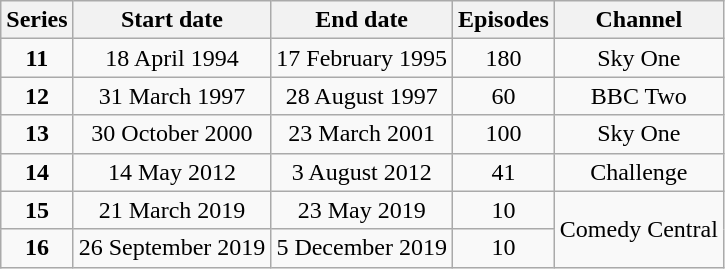<table class="wikitable" style="text-align:center;">
<tr>
<th>Series</th>
<th>Start date</th>
<th>End date</th>
<th>Episodes</th>
<th>Channel</th>
</tr>
<tr>
<td><strong>11</strong></td>
<td>18 April 1994</td>
<td>17 February 1995</td>
<td>180</td>
<td>Sky One</td>
</tr>
<tr>
<td><strong>12</strong></td>
<td>31 March 1997</td>
<td>28 August 1997</td>
<td>60</td>
<td>BBC Two</td>
</tr>
<tr>
<td><strong>13</strong></td>
<td>30 October 2000</td>
<td>23 March 2001</td>
<td>100</td>
<td>Sky One</td>
</tr>
<tr>
<td><strong>14</strong></td>
<td>14 May 2012</td>
<td>3 August 2012</td>
<td>41</td>
<td>Challenge</td>
</tr>
<tr>
<td><strong>15</strong></td>
<td>21 March 2019</td>
<td>23 May 2019</td>
<td>10</td>
<td rowspan="2">Comedy Central</td>
</tr>
<tr>
<td><strong>16</strong></td>
<td>26 September 2019</td>
<td>5 December 2019</td>
<td>10</td>
</tr>
</table>
